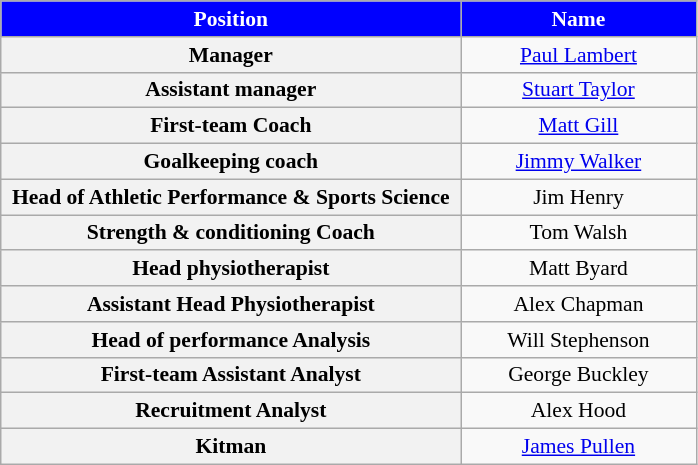<table class="wikitable"  style="text-align:center; font-size:90%; ">
<tr>
<th style="background:blue; color:white; width:300px;">Position</th>
<th style="background:blue; color:white; width:150px;">Name</th>
</tr>
<tr>
<th scope=row>Manager</th>
<td> <a href='#'>Paul Lambert</a></td>
</tr>
<tr>
<th scope=row>Assistant manager</th>
<td> <a href='#'>Stuart Taylor</a></td>
</tr>
<tr>
<th scope=row>First-team Coach</th>
<td> <a href='#'>Matt Gill</a></td>
</tr>
<tr>
<th scope=row>Goalkeeping coach</th>
<td> <a href='#'>Jimmy Walker</a></td>
</tr>
<tr>
<th scope=row>Head of Athletic Performance & Sports Science</th>
<td> Jim Henry</td>
</tr>
<tr>
<th scope=row>Strength & conditioning Coach</th>
<td> Tom Walsh</td>
</tr>
<tr>
<th scope=row>Head physiotherapist</th>
<td> Matt Byard</td>
</tr>
<tr>
<th scope=row>Assistant Head Physiotherapist</th>
<td> Alex Chapman</td>
</tr>
<tr>
<th scope=row>Head of performance Analysis</th>
<td> Will Stephenson</td>
</tr>
<tr>
<th scope=row>First-team Assistant Analyst</th>
<td> George Buckley</td>
</tr>
<tr>
<th scope=row>Recruitment Analyst</th>
<td> Alex Hood</td>
</tr>
<tr>
<th scope=row>Kitman</th>
<td> <a href='#'>James Pullen</a></td>
</tr>
</table>
